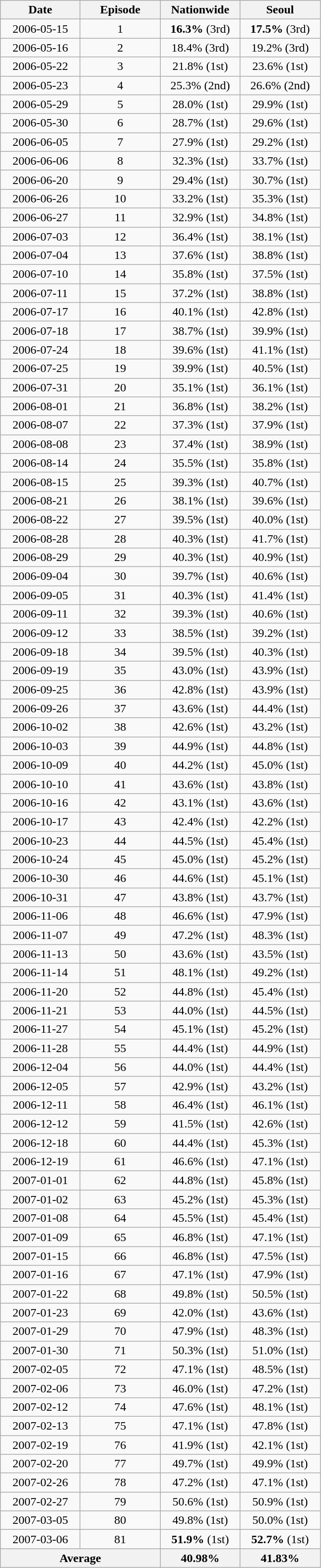<table class="wikitable">
<tr>
<th width=100>Date</th>
<th width=100>Episode</th>
<th width=100>Nationwide</th>
<th width=100>Seoul</th>
</tr>
<tr style="text-align:center;">
<td>2006-05-15</td>
<td>1</td>
<td><span><strong>16.3%</strong></span> (3rd)</td>
<td><span><strong>17.5%</strong></span> (3rd)</td>
</tr>
<tr style="text-align:center;">
<td>2006-05-16</td>
<td>2</td>
<td>18.4% (3rd)</td>
<td>19.2% (3rd)</td>
</tr>
<tr style="text-align:center;">
<td>2006-05-22</td>
<td>3</td>
<td>21.8% (1st)</td>
<td>23.6% (1st)</td>
</tr>
<tr style="text-align:center;">
<td>2006-05-23</td>
<td>4</td>
<td>25.3% (2nd)</td>
<td>26.6% (2nd)</td>
</tr>
<tr style="text-align:center;">
<td>2006-05-29</td>
<td>5</td>
<td>28.0% (1st)</td>
<td>29.9% (1st)</td>
</tr>
<tr style="text-align:center;">
<td>2006-05-30</td>
<td>6</td>
<td>28.7% (1st)</td>
<td>29.6% (1st)</td>
</tr>
<tr style="text-align:center;">
<td>2006-06-05</td>
<td>7</td>
<td>27.9% (1st)</td>
<td>29.2% (1st)</td>
</tr>
<tr style="text-align:center;">
<td>2006-06-06</td>
<td>8</td>
<td>32.3% (1st)</td>
<td>33.7% (1st)</td>
</tr>
<tr style="text-align:center;">
<td>2006-06-20</td>
<td>9</td>
<td>29.4% (1st)</td>
<td>30.7% (1st)</td>
</tr>
<tr style="text-align:center;">
<td>2006-06-26</td>
<td>10</td>
<td>33.2% (1st)</td>
<td>35.3% (1st)</td>
</tr>
<tr style="text-align:center;">
<td>2006-06-27</td>
<td>11</td>
<td>32.9% (1st)</td>
<td>34.8% (1st)</td>
</tr>
<tr style="text-align:center;">
<td>2006-07-03</td>
<td>12</td>
<td>36.4% (1st)</td>
<td>38.1% (1st)</td>
</tr>
<tr style="text-align:center;">
<td>2006-07-04</td>
<td>13</td>
<td>37.6% (1st)</td>
<td>38.8% (1st)</td>
</tr>
<tr style="text-align:center;">
<td>2006-07-10</td>
<td>14</td>
<td>35.8% (1st)</td>
<td>37.5% (1st)</td>
</tr>
<tr style="text-align:center;">
<td>2006-07-11</td>
<td>15</td>
<td>37.2% (1st)</td>
<td>38.8% (1st)</td>
</tr>
<tr style="text-align:center;">
<td>2006-07-17</td>
<td>16</td>
<td>40.1% (1st)</td>
<td>42.8% (1st)</td>
</tr>
<tr style="text-align:center;">
<td>2006-07-18</td>
<td>17</td>
<td>38.7% (1st)</td>
<td>39.9% (1st)</td>
</tr>
<tr style="text-align:center;">
<td>2006-07-24</td>
<td>18</td>
<td>39.6% (1st)</td>
<td>41.1% (1st)</td>
</tr>
<tr style="text-align:center;">
<td>2006-07-25</td>
<td>19</td>
<td>39.9% (1st)</td>
<td>40.5% (1st)</td>
</tr>
<tr style="text-align:center;">
<td>2006-07-31</td>
<td>20</td>
<td>35.1% (1st)</td>
<td>36.1% (1st)</td>
</tr>
<tr style="text-align:center;">
<td>2006-08-01</td>
<td>21</td>
<td>36.8% (1st)</td>
<td>38.2% (1st)</td>
</tr>
<tr style="text-align:center;">
<td>2006-08-07</td>
<td>22</td>
<td>37.3% (1st)</td>
<td>37.9% (1st)</td>
</tr>
<tr style="text-align:center;">
<td>2006-08-08</td>
<td>23</td>
<td>37.4% (1st)</td>
<td>38.9% (1st)</td>
</tr>
<tr style="text-align:center;">
<td>2006-08-14</td>
<td>24</td>
<td>35.5% (1st)</td>
<td>35.8% (1st)</td>
</tr>
<tr style="text-align:center;">
<td>2006-08-15</td>
<td>25</td>
<td>39.3% (1st)</td>
<td>40.7% (1st)</td>
</tr>
<tr style="text-align:center;">
<td>2006-08-21</td>
<td>26</td>
<td>38.1% (1st)</td>
<td>39.6% (1st)</td>
</tr>
<tr style="text-align:center;">
<td>2006-08-22</td>
<td>27</td>
<td>39.5% (1st)</td>
<td>40.0% (1st)</td>
</tr>
<tr style="text-align:center;">
<td>2006-08-28</td>
<td>28</td>
<td>40.3% (1st)</td>
<td>41.7% (1st)</td>
</tr>
<tr style="text-align:center;">
<td>2006-08-29</td>
<td>29</td>
<td>40.3% (1st)</td>
<td>40.9% (1st)</td>
</tr>
<tr style="text-align:center;">
<td>2006-09-04</td>
<td>30</td>
<td>39.7% (1st)</td>
<td>40.6% (1st)</td>
</tr>
<tr style="text-align:center;">
<td>2006-09-05</td>
<td>31</td>
<td>40.3% (1st)</td>
<td>41.4% (1st)</td>
</tr>
<tr style="text-align:center;">
<td>2006-09-11</td>
<td>32</td>
<td>39.3% (1st)</td>
<td>40.6% (1st)</td>
</tr>
<tr style="text-align:center;">
<td>2006-09-12</td>
<td>33</td>
<td>38.5% (1st)</td>
<td>39.2% (1st)</td>
</tr>
<tr style="text-align:center;">
<td>2006-09-18</td>
<td>34</td>
<td>39.5% (1st)</td>
<td>40.3% (1st)</td>
</tr>
<tr style="text-align:center;">
<td>2006-09-19</td>
<td>35</td>
<td>43.0% (1st)</td>
<td>43.9% (1st)</td>
</tr>
<tr style="text-align:center;">
<td>2006-09-25</td>
<td>36</td>
<td>42.8% (1st)</td>
<td>43.9% (1st)</td>
</tr>
<tr style="text-align:center;">
<td>2006-09-26</td>
<td>37</td>
<td>43.6% (1st)</td>
<td>44.4% (1st)</td>
</tr>
<tr style="text-align:center;">
<td>2006-10-02</td>
<td>38</td>
<td>42.6% (1st)</td>
<td>43.2% (1st)</td>
</tr>
<tr style="text-align:center;">
<td>2006-10-03</td>
<td>39</td>
<td>44.9% (1st)</td>
<td>44.8% (1st)</td>
</tr>
<tr style="text-align:center;">
<td>2006-10-09</td>
<td>40</td>
<td>44.2% (1st)</td>
<td>45.0% (1st)</td>
</tr>
<tr style="text-align:center;">
<td>2006-10-10</td>
<td>41</td>
<td>43.6% (1st)</td>
<td>43.8% (1st)</td>
</tr>
<tr style="text-align:center;">
<td>2006-10-16</td>
<td>42</td>
<td>43.1% (1st)</td>
<td>43.6% (1st)</td>
</tr>
<tr style="text-align:center;">
<td>2006-10-17</td>
<td>43</td>
<td>42.4% (1st)</td>
<td>42.2% (1st)</td>
</tr>
<tr style="text-align:center;">
<td>2006-10-23</td>
<td>44</td>
<td>44.5% (1st)</td>
<td>45.4% (1st)</td>
</tr>
<tr style="text-align:center;">
<td>2006-10-24</td>
<td>45</td>
<td>45.0% (1st)</td>
<td>45.2% (1st)</td>
</tr>
<tr style="text-align:center;">
<td>2006-10-30</td>
<td>46</td>
<td>44.6% (1st)</td>
<td>45.1% (1st)</td>
</tr>
<tr style="text-align:center;">
<td>2006-10-31</td>
<td>47</td>
<td>43.8% (1st)</td>
<td>43.7% (1st)</td>
</tr>
<tr style="text-align:center;">
<td>2006-11-06</td>
<td>48</td>
<td>46.6% (1st)</td>
<td>47.9% (1st)</td>
</tr>
<tr style="text-align:center;">
<td>2006-11-07</td>
<td>49</td>
<td>47.2% (1st)</td>
<td>48.3% (1st)</td>
</tr>
<tr style="text-align:center;">
<td>2006-11-13</td>
<td>50</td>
<td>43.6% (1st)</td>
<td>43.5% (1st)</td>
</tr>
<tr style="text-align:center;">
<td>2006-11-14</td>
<td>51</td>
<td>48.1% (1st)</td>
<td>49.2% (1st)</td>
</tr>
<tr style="text-align:center;">
<td>2006-11-20</td>
<td>52</td>
<td>44.8% (1st)</td>
<td>45.4% (1st)</td>
</tr>
<tr style="text-align:center;">
<td>2006-11-21</td>
<td>53</td>
<td>44.0% (1st)</td>
<td>44.5% (1st)</td>
</tr>
<tr style="text-align:center;">
<td>2006-11-27</td>
<td>54</td>
<td>45.1% (1st)</td>
<td>45.2% (1st)</td>
</tr>
<tr style="text-align:center;">
<td>2006-11-28</td>
<td>55</td>
<td>44.4% (1st)</td>
<td>44.9% (1st)</td>
</tr>
<tr style="text-align:center;">
<td>2006-12-04</td>
<td>56</td>
<td>44.0% (1st)</td>
<td>44.4% (1st)</td>
</tr>
<tr style="text-align:center;">
<td>2006-12-05</td>
<td>57</td>
<td>42.9% (1st)</td>
<td>43.2% (1st)</td>
</tr>
<tr style="text-align:center;">
<td>2006-12-11</td>
<td>58</td>
<td>46.4% (1st)</td>
<td>46.1% (1st)</td>
</tr>
<tr style="text-align:center;">
<td>2006-12-12</td>
<td>59</td>
<td>41.5% (1st)</td>
<td>42.6% (1st)</td>
</tr>
<tr style="text-align:center;">
<td>2006-12-18</td>
<td>60</td>
<td>44.4% (1st)</td>
<td>45.3% (1st)</td>
</tr>
<tr style="text-align:center;">
<td>2006-12-19</td>
<td>61</td>
<td>46.6% (1st)</td>
<td>47.1% (1st)</td>
</tr>
<tr style="text-align:center;">
<td>2007-01-01</td>
<td>62</td>
<td>44.8% (1st)</td>
<td>45.8% (1st)</td>
</tr>
<tr style="text-align:center;">
<td>2007-01-02</td>
<td>63</td>
<td>45.2% (1st)</td>
<td>45.3% (1st)</td>
</tr>
<tr style="text-align:center;">
<td>2007-01-08</td>
<td>64</td>
<td>45.5% (1st)</td>
<td>45.4% (1st)</td>
</tr>
<tr style="text-align:center;">
<td>2007-01-09</td>
<td>65</td>
<td>46.8% (1st)</td>
<td>47.1% (1st)</td>
</tr>
<tr style="text-align:center;">
<td>2007-01-15</td>
<td>66</td>
<td>46.8% (1st)</td>
<td>47.5% (1st)</td>
</tr>
<tr style="text-align:center;">
<td>2007-01-16</td>
<td>67</td>
<td>47.1% (1st)</td>
<td>47.9% (1st)</td>
</tr>
<tr style="text-align:center;">
<td>2007-01-22</td>
<td>68</td>
<td>49.8% (1st)</td>
<td>50.5% (1st)</td>
</tr>
<tr style="text-align:center;">
<td>2007-01-23</td>
<td>69</td>
<td>42.0% (1st)</td>
<td>43.6% (1st)</td>
</tr>
<tr style="text-align:center;">
<td>2007-01-29</td>
<td>70</td>
<td>47.9% (1st)</td>
<td>48.3% (1st)</td>
</tr>
<tr style="text-align:center;">
<td>2007-01-30</td>
<td>71</td>
<td>50.3% (1st)</td>
<td>51.0% (1st)</td>
</tr>
<tr style="text-align:center;">
<td>2007-02-05</td>
<td>72</td>
<td>47.1% (1st)</td>
<td>48.5% (1st)</td>
</tr>
<tr style="text-align:center;">
<td>2007-02-06</td>
<td>73</td>
<td>46.0% (1st)</td>
<td>47.2% (1st)</td>
</tr>
<tr style="text-align:center;">
<td>2007-02-12</td>
<td>74</td>
<td>47.6% (1st)</td>
<td>48.1% (1st)</td>
</tr>
<tr style="text-align:center;">
<td>2007-02-13</td>
<td>75</td>
<td>47.1% (1st)</td>
<td>47.8% (1st)</td>
</tr>
<tr style="text-align:center;">
<td>2007-02-19</td>
<td>76</td>
<td>41.9% (1st)</td>
<td>42.1% (1st)</td>
</tr>
<tr style="text-align:center;">
<td>2007-02-20</td>
<td>77</td>
<td>49.7% (1st)</td>
<td>49.9% (1st)</td>
</tr>
<tr style="text-align:center;">
<td>2007-02-26</td>
<td>78</td>
<td>47.2% (1st)</td>
<td>47.1% (1st)</td>
</tr>
<tr style="text-align:center;">
<td>2007-02-27</td>
<td>79</td>
<td>50.6% (1st)</td>
<td>50.9% (1st)</td>
</tr>
<tr style="text-align:center;">
<td>2007-03-05</td>
<td>80</td>
<td>49.8% (1st)</td>
<td>50.0% (1st)</td>
</tr>
<tr style="text-align:center;">
<td>2007-03-06</td>
<td>81</td>
<td><span><strong>51.9%</strong></span> (1st)</td>
<td><span><strong>52.7%</strong></span> (1st)</td>
</tr>
<tr style="text-align:center;">
<th colspan="2">Average</th>
<th>40.98%</th>
<th>41.83%</th>
</tr>
</table>
